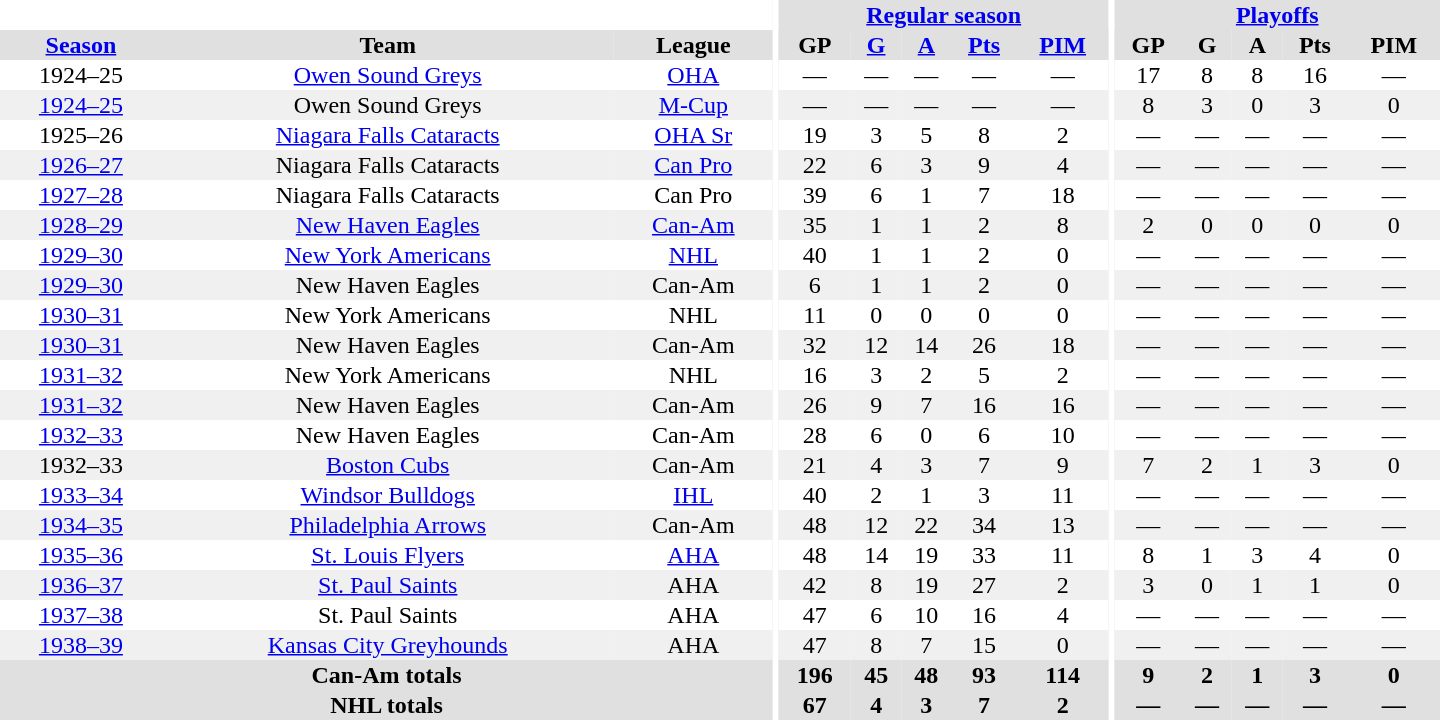<table border="0" cellpadding="1" cellspacing="0" style="text-align:center; width:60em">
<tr bgcolor="#e0e0e0">
<th colspan="3" bgcolor="#ffffff"></th>
<th rowspan="100" bgcolor="#ffffff"></th>
<th colspan="5"><a href='#'>Regular season</a></th>
<th rowspan="100" bgcolor="#ffffff"></th>
<th colspan="5"><a href='#'>Playoffs</a></th>
</tr>
<tr bgcolor="#e0e0e0">
<th><a href='#'>Season</a></th>
<th>Team</th>
<th>League</th>
<th>GP</th>
<th><a href='#'>G</a></th>
<th><a href='#'>A</a></th>
<th><a href='#'>Pts</a></th>
<th><a href='#'>PIM</a></th>
<th>GP</th>
<th>G</th>
<th>A</th>
<th>Pts</th>
<th>PIM</th>
</tr>
<tr>
<td>1924–25</td>
<td><a href='#'>Owen Sound Greys</a></td>
<td><a href='#'>OHA</a></td>
<td>—</td>
<td>—</td>
<td>—</td>
<td>—</td>
<td>—</td>
<td>17</td>
<td>8</td>
<td>8</td>
<td>16</td>
<td>—</td>
</tr>
<tr bgcolor="#f0f0f0">
<td><a href='#'>1924–25</a></td>
<td>Owen Sound Greys</td>
<td><a href='#'>M-Cup</a></td>
<td>—</td>
<td>—</td>
<td>—</td>
<td>—</td>
<td>—</td>
<td>8</td>
<td>3</td>
<td>0</td>
<td>3</td>
<td>0</td>
</tr>
<tr>
<td>1925–26</td>
<td><a href='#'>Niagara Falls Cataracts</a></td>
<td><a href='#'>OHA Sr</a></td>
<td>19</td>
<td>3</td>
<td>5</td>
<td>8</td>
<td>2</td>
<td>—</td>
<td>—</td>
<td>—</td>
<td>—</td>
<td>—</td>
</tr>
<tr bgcolor="#f0f0f0">
<td><a href='#'>1926–27</a></td>
<td>Niagara Falls Cataracts</td>
<td><a href='#'>Can Pro</a></td>
<td>22</td>
<td>6</td>
<td>3</td>
<td>9</td>
<td>4</td>
<td>—</td>
<td>—</td>
<td>—</td>
<td>—</td>
<td>—</td>
</tr>
<tr>
<td><a href='#'>1927–28</a></td>
<td>Niagara Falls Cataracts</td>
<td>Can Pro</td>
<td>39</td>
<td>6</td>
<td>1</td>
<td>7</td>
<td>18</td>
<td>—</td>
<td>—</td>
<td>—</td>
<td>—</td>
<td>—</td>
</tr>
<tr bgcolor="#f0f0f0">
<td><a href='#'>1928–29</a></td>
<td><a href='#'>New Haven Eagles</a></td>
<td><a href='#'>Can-Am</a></td>
<td>35</td>
<td>1</td>
<td>1</td>
<td>2</td>
<td>8</td>
<td>2</td>
<td>0</td>
<td>0</td>
<td>0</td>
<td>0</td>
</tr>
<tr>
<td><a href='#'>1929–30</a></td>
<td><a href='#'>New York Americans</a></td>
<td><a href='#'>NHL</a></td>
<td>40</td>
<td>1</td>
<td>1</td>
<td>2</td>
<td>0</td>
<td>—</td>
<td>—</td>
<td>—</td>
<td>—</td>
<td>—</td>
</tr>
<tr bgcolor="#f0f0f0">
<td><a href='#'>1929–30</a></td>
<td>New Haven Eagles</td>
<td>Can-Am</td>
<td>6</td>
<td>1</td>
<td>1</td>
<td>2</td>
<td>0</td>
<td>—</td>
<td>—</td>
<td>—</td>
<td>—</td>
<td>—</td>
</tr>
<tr>
<td><a href='#'>1930–31</a></td>
<td>New York Americans</td>
<td>NHL</td>
<td>11</td>
<td>0</td>
<td>0</td>
<td>0</td>
<td>0</td>
<td>—</td>
<td>—</td>
<td>—</td>
<td>—</td>
<td>—</td>
</tr>
<tr bgcolor="#f0f0f0">
<td><a href='#'>1930–31</a></td>
<td>New Haven Eagles</td>
<td>Can-Am</td>
<td>32</td>
<td>12</td>
<td>14</td>
<td>26</td>
<td>18</td>
<td>—</td>
<td>—</td>
<td>—</td>
<td>—</td>
<td>—</td>
</tr>
<tr>
<td><a href='#'>1931–32</a></td>
<td>New York Americans</td>
<td>NHL</td>
<td>16</td>
<td>3</td>
<td>2</td>
<td>5</td>
<td>2</td>
<td>—</td>
<td>—</td>
<td>—</td>
<td>—</td>
<td>—</td>
</tr>
<tr bgcolor="#f0f0f0">
<td><a href='#'>1931–32</a></td>
<td>New Haven Eagles</td>
<td>Can-Am</td>
<td>26</td>
<td>9</td>
<td>7</td>
<td>16</td>
<td>16</td>
<td>—</td>
<td>—</td>
<td>—</td>
<td>—</td>
<td>—</td>
</tr>
<tr>
<td><a href='#'>1932–33</a></td>
<td>New Haven Eagles</td>
<td>Can-Am</td>
<td>28</td>
<td>6</td>
<td>0</td>
<td>6</td>
<td>10</td>
<td>—</td>
<td>—</td>
<td>—</td>
<td>—</td>
<td>—</td>
</tr>
<tr bgcolor="#f0f0f0">
<td>1932–33</td>
<td><a href='#'>Boston Cubs</a></td>
<td>Can-Am</td>
<td>21</td>
<td>4</td>
<td>3</td>
<td>7</td>
<td>9</td>
<td>7</td>
<td>2</td>
<td>1</td>
<td>3</td>
<td>0</td>
</tr>
<tr>
<td><a href='#'>1933–34</a></td>
<td><a href='#'>Windsor Bulldogs</a></td>
<td><a href='#'>IHL</a></td>
<td>40</td>
<td>2</td>
<td>1</td>
<td>3</td>
<td>11</td>
<td>—</td>
<td>—</td>
<td>—</td>
<td>—</td>
<td>—</td>
</tr>
<tr bgcolor="#f0f0f0">
<td><a href='#'>1934–35</a></td>
<td><a href='#'>Philadelphia Arrows</a></td>
<td>Can-Am</td>
<td>48</td>
<td>12</td>
<td>22</td>
<td>34</td>
<td>13</td>
<td>—</td>
<td>—</td>
<td>—</td>
<td>—</td>
<td>—</td>
</tr>
<tr>
<td><a href='#'>1935–36</a></td>
<td><a href='#'>St. Louis Flyers</a></td>
<td><a href='#'>AHA</a></td>
<td>48</td>
<td>14</td>
<td>19</td>
<td>33</td>
<td>11</td>
<td>8</td>
<td>1</td>
<td>3</td>
<td>4</td>
<td>0</td>
</tr>
<tr bgcolor="#f0f0f0">
<td><a href='#'>1936–37</a></td>
<td><a href='#'>St. Paul Saints</a></td>
<td>AHA</td>
<td>42</td>
<td>8</td>
<td>19</td>
<td>27</td>
<td>2</td>
<td>3</td>
<td>0</td>
<td>1</td>
<td>1</td>
<td>0</td>
</tr>
<tr>
<td><a href='#'>1937–38</a></td>
<td>St. Paul Saints</td>
<td>AHA</td>
<td>47</td>
<td>6</td>
<td>10</td>
<td>16</td>
<td>4</td>
<td>—</td>
<td>—</td>
<td>—</td>
<td>—</td>
<td>—</td>
</tr>
<tr bgcolor="#f0f0f0">
<td><a href='#'>1938–39</a></td>
<td><a href='#'>Kansas City Greyhounds</a></td>
<td>AHA</td>
<td>47</td>
<td>8</td>
<td>7</td>
<td>15</td>
<td>0</td>
<td>—</td>
<td>—</td>
<td>—</td>
<td>—</td>
<td>—</td>
</tr>
<tr bgcolor="#e0e0e0">
<th colspan="3">Can-Am totals</th>
<th>196</th>
<th>45</th>
<th>48</th>
<th>93</th>
<th>114</th>
<th>9</th>
<th>2</th>
<th>1</th>
<th>3</th>
<th>0</th>
</tr>
<tr bgcolor="#e0e0e0">
<th colspan="3">NHL totals</th>
<th>67</th>
<th>4</th>
<th>3</th>
<th>7</th>
<th>2</th>
<th>—</th>
<th>—</th>
<th>—</th>
<th>—</th>
<th>—</th>
</tr>
</table>
